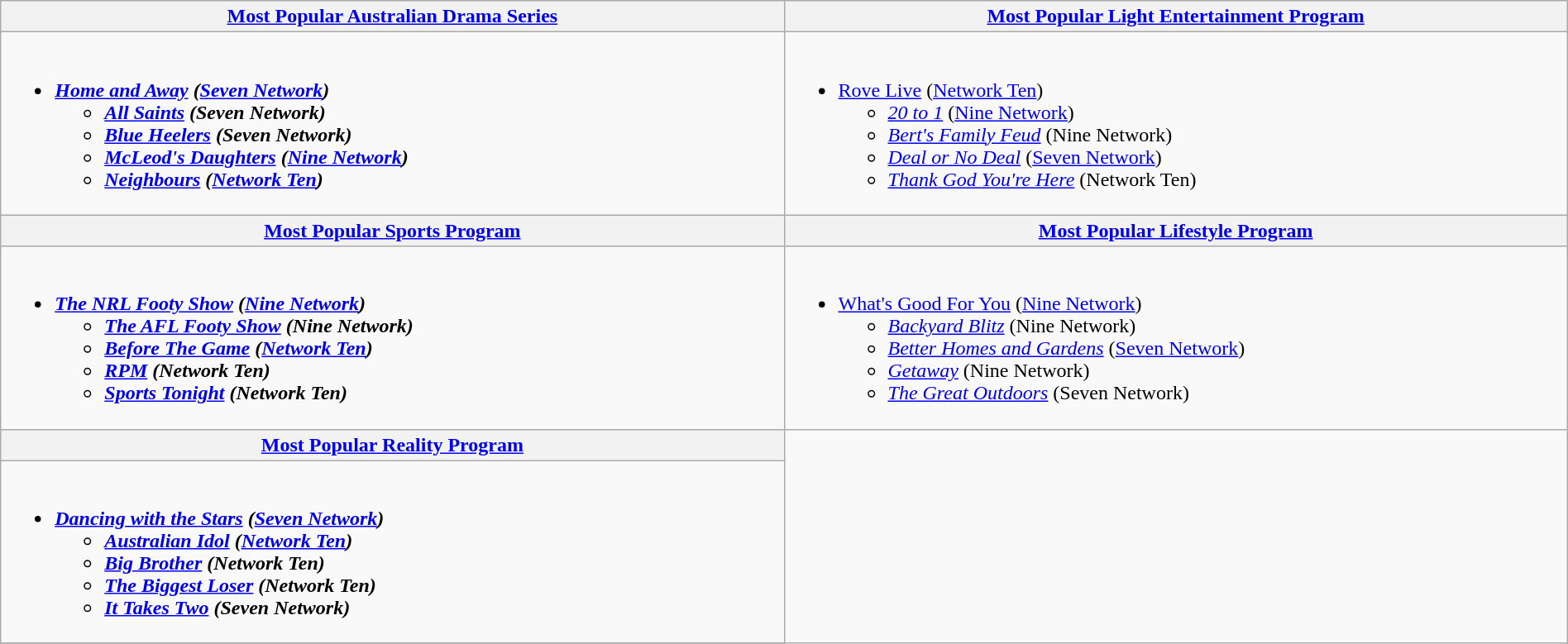<table class=wikitable width="100%">
<tr>
<th width="50%"><a href='#'>Most Popular Australian Drama Series</a></th>
<th width="50%"><a href='#'>Most Popular Light Entertainment Program</a></th>
</tr>
<tr>
<td valign="top"><br><ul><li><strong><em><a href='#'>Home and Away</a><em> (<a href='#'>Seven Network</a>)<strong><ul><li></em><a href='#'>All Saints</a><em> (Seven Network)</li><li></em><a href='#'>Blue Heelers</a><em> (Seven Network)</li><li></em><a href='#'>McLeod's Daughters</a><em> (<a href='#'>Nine Network</a>)</li><li></em><a href='#'>Neighbours</a><em> (<a href='#'>Network Ten</a>)</li></ul></li></ul></td>
<td valign="top"><br><ul><li></em></strong><a href='#'>Rove Live</a></em> (<a href='#'>Network Ten</a>)</strong><ul><li><em><a href='#'>20 to 1</a></em> (<a href='#'>Nine Network</a>)</li><li><em><a href='#'>Bert's Family Feud</a></em> (Nine Network)</li><li><em><a href='#'>Deal or No Deal</a></em> (<a href='#'>Seven Network</a>)</li><li><em><a href='#'>Thank God You're Here</a></em> (Network Ten)</li></ul></li></ul></td>
</tr>
<tr>
<th width="50%"><a href='#'>Most Popular Sports Program</a></th>
<th width="50%"><a href='#'>Most Popular Lifestyle Program</a></th>
</tr>
<tr>
<td valign="top"><br><ul><li><strong><em><a href='#'>The NRL Footy Show</a><em> (<a href='#'>Nine Network</a>)<strong><ul><li></em><a href='#'>The AFL Footy Show</a><em> (Nine Network)</li><li></em><a href='#'>Before The Game</a><em> (<a href='#'>Network Ten</a>)</li><li></em><a href='#'>RPM</a><em> (Network Ten)</li><li></em><a href='#'>Sports Tonight</a><em> (Network Ten)</li></ul></li></ul></td>
<td valign="top"><br><ul><li></em></strong><a href='#'>What's Good For You</a></em> (<a href='#'>Nine Network</a>)</strong><ul><li><em><a href='#'>Backyard Blitz</a></em> (Nine Network)</li><li><em><a href='#'>Better Homes and Gardens</a></em> (<a href='#'>Seven Network</a>)</li><li><em><a href='#'>Getaway</a></em> (Nine Network)</li><li><em><a href='#'>The Great Outdoors</a></em> (Seven Network)</li></ul></li></ul></td>
</tr>
<tr>
<th width="50%"><a href='#'>Most Popular Reality Program</a></th>
</tr>
<tr>
<td valign="top"><br><ul><li><strong><em><a href='#'>Dancing with the Stars</a><em> (<a href='#'>Seven Network</a>)<strong><ul><li></em><a href='#'>Australian Idol</a><em> (<a href='#'>Network Ten</a>)</li><li></em><a href='#'>Big Brother</a><em> (Network Ten)</li><li></em><a href='#'>The Biggest Loser</a><em> (Network Ten)</li><li></em><a href='#'>It Takes Two</a><em> (Seven Network)</li></ul></li></ul></td>
</tr>
<tr>
</tr>
</table>
